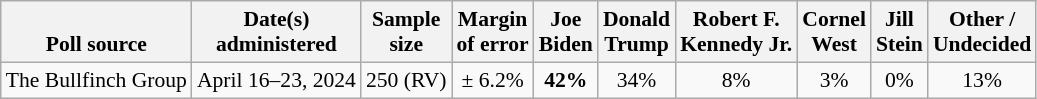<table class="wikitable sortable mw-datatable" style="font-size:90%;text-align:center;line-height:17px">
<tr valign=bottom>
<th>Poll source</th>
<th>Date(s)<br>administered</th>
<th>Sample<br>size</th>
<th>Margin<br>of error</th>
<th class="unsortable">Joe<br>Biden<br></th>
<th class="unsortable">Donald<br>Trump<br></th>
<th class="unsortable">Robert F.<br>Kennedy Jr.<br></th>
<th class="unsortable">Cornel<br>West<br></th>
<th class="unsortable">Jill<br>Stein<br></th>
<th class="unsortable">Other /<br>Undecided</th>
</tr>
<tr>
<td style="text-align:left;">The Bullfinch Group</td>
<td>April 16–23, 2024</td>
<td>250 (RV)</td>
<td>± 6.2%</td>
<td><strong>42%</strong></td>
<td>34%</td>
<td>8%</td>
<td>3%</td>
<td>0%</td>
<td>13%</td>
</tr>
</table>
